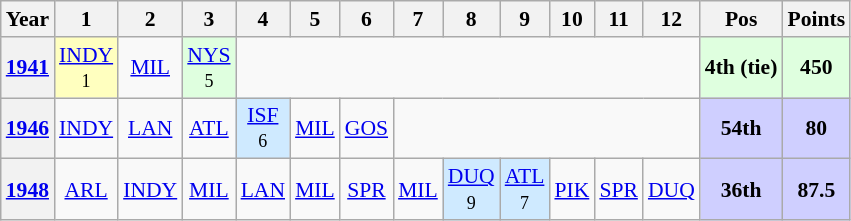<table class="wikitable" style="text-align:center; font-size:90%">
<tr>
<th>Year</th>
<th>1</th>
<th>2</th>
<th>3</th>
<th>4</th>
<th>5</th>
<th>6</th>
<th>7</th>
<th>8</th>
<th>9</th>
<th>10</th>
<th>11</th>
<th>12</th>
<th>Pos</th>
<th>Points</th>
</tr>
<tr>
<th rowspan=1><a href='#'>1941</a></th>
<td style="background:#FFFFBF;"><a href='#'>INDY</a><br><small>1</small></td>
<td><a href='#'>MIL</a></td>
<td style="background:#DFFFDF;"><a href='#'>NYS</a><br><small>5</small></td>
<td colspan=9></td>
<th style="background:#DFFFDF;">4th (tie)</th>
<th style="background:#DFFFDF;">450</th>
</tr>
<tr>
<th rowspan=1><a href='#'>1946</a></th>
<td><a href='#'>INDY</a></td>
<td><a href='#'>LAN</a></td>
<td><a href='#'>ATL</a></td>
<td style="background:#CFEAFF;"><a href='#'>ISF</a><br><small>6</small></td>
<td><a href='#'>MIL</a></td>
<td><a href='#'>GOS</a></td>
<td colspan=6></td>
<th style="background:#CFCFFF;">54th</th>
<th style="background:#CFCFFF;">80</th>
</tr>
<tr>
<th rowspan=1><a href='#'>1948</a></th>
<td><a href='#'>ARL</a></td>
<td><a href='#'>INDY</a></td>
<td><a href='#'>MIL</a></td>
<td><a href='#'>LAN</a></td>
<td><a href='#'>MIL</a></td>
<td><a href='#'>SPR</a></td>
<td><a href='#'>MIL</a></td>
<td style="background:#CFEAFF;"><a href='#'>DUQ</a><br><small>9</small></td>
<td style="background:#CFEAFF;"><a href='#'>ATL</a><br><small>7</small></td>
<td><a href='#'>PIK</a></td>
<td><a href='#'>SPR</a></td>
<td><a href='#'>DUQ</a></td>
<th style="background:#CFCFFF;">36th</th>
<th style="background:#CFCFFF;">87.5</th>
</tr>
</table>
